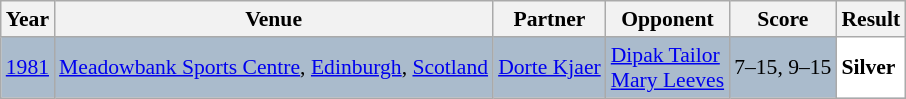<table class="sortable wikitable" style="font-size: 90%;">
<tr>
<th>Year</th>
<th>Venue</th>
<th>Partner</th>
<th>Opponent</th>
<th>Score</th>
<th>Result</th>
</tr>
<tr style="background:#AABBCC">
<td align="center"><a href='#'>1981</a></td>
<td align="left"><a href='#'>Meadowbank Sports Centre</a>, <a href='#'>Edinburgh</a>, <a href='#'>Scotland</a></td>
<td align="left"> <a href='#'>Dorte Kjaer</a></td>
<td align="left"> <a href='#'>Dipak Tailor</a><br> <a href='#'>Mary Leeves</a></td>
<td align="left">7–15, 9–15</td>
<td style="text-align:left; background:white"> <strong>Silver</strong></td>
</tr>
</table>
